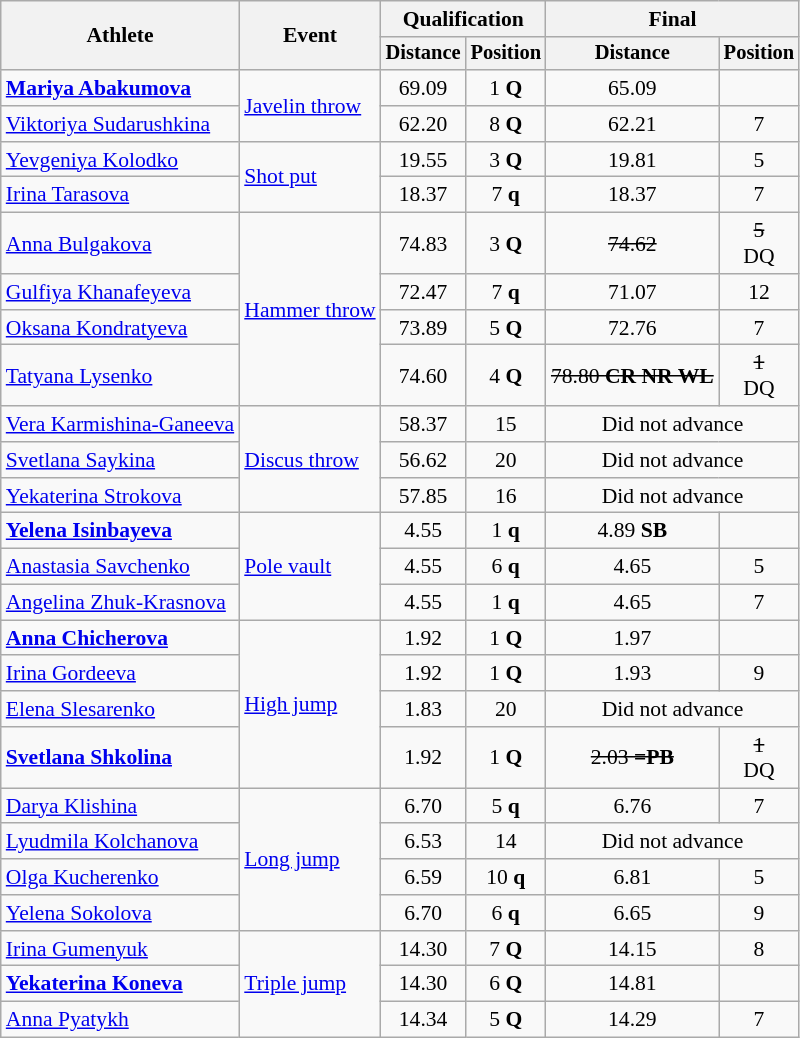<table class=wikitable style="font-size:90%">
<tr>
<th rowspan="2">Athlete</th>
<th rowspan="2">Event</th>
<th colspan="2">Qualification</th>
<th colspan="2">Final</th>
</tr>
<tr style="font-size:95%">
<th>Distance</th>
<th>Position</th>
<th>Distance</th>
<th>Position</th>
</tr>
<tr align=center>
<td align=left><strong><a href='#'>Mariya Abakumova</a></strong></td>
<td align=left rowspan=2><a href='#'>Javelin throw</a></td>
<td>69.09</td>
<td>1 <strong>Q</strong></td>
<td>65.09</td>
<td></td>
</tr>
<tr align=center>
<td align=left><a href='#'>Viktoriya Sudarushkina</a></td>
<td>62.20</td>
<td>8 <strong>Q</strong></td>
<td>62.21</td>
<td>7</td>
</tr>
<tr align=center>
<td align=left><a href='#'>Yevgeniya Kolodko</a></td>
<td align=left rowspan=2><a href='#'>Shot put</a></td>
<td>19.55</td>
<td>3 <strong>Q</strong></td>
<td>19.81</td>
<td>5</td>
</tr>
<tr align=center>
<td align=left><a href='#'>Irina Tarasova</a></td>
<td>18.37</td>
<td>7 <strong>q</strong></td>
<td>18.37</td>
<td>7</td>
</tr>
<tr align=center>
<td align=left><a href='#'>Anna Bulgakova</a></td>
<td align=lef rowspan=4><a href='#'>Hammer throw</a></td>
<td>74.83</td>
<td>3 <strong>Q</strong></td>
<td><s>74.62</s></td>
<td><s>5</s><br>DQ</td>
</tr>
<tr align=center>
<td align=left><a href='#'>Gulfiya Khanafeyeva</a></td>
<td>72.47</td>
<td>7 <strong>q</strong></td>
<td>71.07</td>
<td>12</td>
</tr>
<tr align=center>
<td align=left><a href='#'>Oksana Kondratyeva</a></td>
<td>73.89</td>
<td>5 <strong>Q</strong></td>
<td>72.76</td>
<td>7</td>
</tr>
<tr align=center>
<td align=left><a href='#'>Tatyana Lysenko</a></td>
<td>74.60</td>
<td>4 <strong>Q</strong></td>
<td><s>78.80 <strong>CR NR WL</strong></s></td>
<td><s>1</s><br>DQ</td>
</tr>
<tr align=center>
<td align=left><a href='#'>Vera Karmishina-Ganeeva</a></td>
<td align=left rowspan=3><a href='#'>Discus throw</a></td>
<td>58.37</td>
<td>15</td>
<td colspan=2>Did not advance</td>
</tr>
<tr align=center>
<td align=left><a href='#'>Svetlana Saykina</a></td>
<td>56.62</td>
<td>20</td>
<td colspan=2>Did not advance</td>
</tr>
<tr align=center>
<td align=left><a href='#'>Yekaterina Strokova</a></td>
<td>57.85</td>
<td>16</td>
<td colspan=2>Did not advance</td>
</tr>
<tr align=center>
<td align=left><strong><a href='#'>Yelena Isinbayeva</a></strong></td>
<td align=left rowspan=3><a href='#'>Pole vault</a></td>
<td>4.55</td>
<td>1 <strong>q</strong></td>
<td>4.89 <strong>SB</strong></td>
<td></td>
</tr>
<tr align=center>
<td align=left><a href='#'>Anastasia Savchenko</a></td>
<td>4.55</td>
<td>6 <strong>q</strong></td>
<td>4.65</td>
<td>5</td>
</tr>
<tr align=center>
<td align=left><a href='#'>Angelina Zhuk-Krasnova</a></td>
<td>4.55</td>
<td>1 <strong>q</strong></td>
<td>4.65</td>
<td>7</td>
</tr>
<tr align=center>
<td align=left><strong><a href='#'>Anna Chicherova</a></strong></td>
<td align=left rowspan=4><a href='#'>High jump</a></td>
<td>1.92</td>
<td>1 <strong>Q</strong></td>
<td>1.97</td>
<td></td>
</tr>
<tr align=center>
<td align=left><a href='#'>Irina Gordeeva</a></td>
<td>1.92</td>
<td>1 <strong>Q</strong></td>
<td>1.93</td>
<td>9</td>
</tr>
<tr align=center>
<td align=left><a href='#'>Elena Slesarenko</a></td>
<td>1.83</td>
<td>20</td>
<td colspan=2>Did not advance</td>
</tr>
<tr align=center>
<td align=left><strong><a href='#'>Svetlana Shkolina</a></strong></td>
<td>1.92</td>
<td>1 <strong>Q</strong></td>
<td><s>2.03 <strong>=PB</strong></s></td>
<td><s>1</s><br>DQ</td>
</tr>
<tr align=center>
<td align=left><a href='#'>Darya Klishina</a></td>
<td align=left rowspan=4><a href='#'>Long jump</a></td>
<td>6.70</td>
<td>5 <strong>q</strong></td>
<td>6.76</td>
<td>7</td>
</tr>
<tr align=center>
<td align=left><a href='#'>Lyudmila Kolchanova</a></td>
<td>6.53</td>
<td>14</td>
<td colspan=2>Did not advance</td>
</tr>
<tr align=center>
<td align=left><a href='#'>Olga Kucherenko</a></td>
<td>6.59</td>
<td>10 <strong>q</strong></td>
<td>6.81</td>
<td>5</td>
</tr>
<tr align=center>
<td align=left><a href='#'>Yelena Sokolova</a></td>
<td>6.70</td>
<td>6 <strong>q</strong></td>
<td>6.65</td>
<td>9</td>
</tr>
<tr align=center>
<td align=left><a href='#'>Irina Gumenyuk</a></td>
<td align=left rowspan=3><a href='#'>Triple jump</a></td>
<td>14.30</td>
<td>7 <strong>Q</strong></td>
<td>14.15</td>
<td>8</td>
</tr>
<tr align=center>
<td align=left><strong><a href='#'>Yekaterina Koneva</a></strong></td>
<td>14.30</td>
<td>6 <strong>Q</strong></td>
<td>14.81</td>
<td></td>
</tr>
<tr align=center>
<td align=left><a href='#'>Anna Pyatykh</a></td>
<td>14.34</td>
<td>5 <strong>Q</strong></td>
<td>14.29</td>
<td>7</td>
</tr>
</table>
